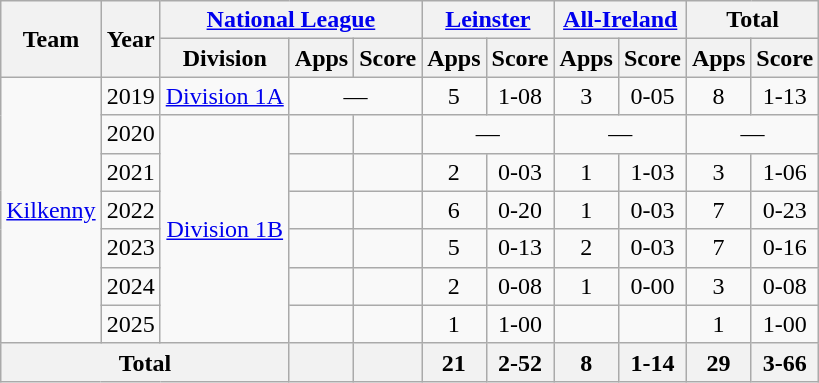<table class="wikitable" style="text-align:center">
<tr>
<th rowspan="2">Team</th>
<th rowspan="2">Year</th>
<th colspan="3"><a href='#'>National League</a></th>
<th colspan="2"><a href='#'>Leinster</a></th>
<th colspan="2"><a href='#'>All-Ireland</a></th>
<th colspan="2">Total</th>
</tr>
<tr>
<th>Division</th>
<th>Apps</th>
<th>Score</th>
<th>Apps</th>
<th>Score</th>
<th>Apps</th>
<th>Score</th>
<th>Apps</th>
<th>Score</th>
</tr>
<tr>
<td rowspan="7"><a href='#'>Kilkenny</a></td>
<td>2019</td>
<td rowspan="1"><a href='#'>Division 1A</a></td>
<td colspan="2">—</td>
<td>5</td>
<td>1-08</td>
<td>3</td>
<td>0-05</td>
<td>8</td>
<td>1-13</td>
</tr>
<tr>
<td>2020</td>
<td rowspan="6"><a href='#'>Division 1B</a></td>
<td></td>
<td></td>
<td colspan="2">—</td>
<td colspan="2">—</td>
<td colspan="2">—</td>
</tr>
<tr>
<td>2021</td>
<td></td>
<td></td>
<td>2</td>
<td>0-03</td>
<td>1</td>
<td>1-03</td>
<td>3</td>
<td>1-06</td>
</tr>
<tr>
<td>2022</td>
<td></td>
<td></td>
<td>6</td>
<td>0-20</td>
<td>1</td>
<td>0-03</td>
<td>7</td>
<td>0-23</td>
</tr>
<tr>
<td>2023</td>
<td></td>
<td></td>
<td>5</td>
<td>0-13</td>
<td>2</td>
<td>0-03</td>
<td>7</td>
<td>0-16</td>
</tr>
<tr>
<td>2024</td>
<td></td>
<td></td>
<td>2</td>
<td>0-08</td>
<td>1</td>
<td>0-00</td>
<td>3</td>
<td>0-08</td>
</tr>
<tr>
<td>2025</td>
<td></td>
<td></td>
<td>1</td>
<td>1-00</td>
<td></td>
<td></td>
<td>1</td>
<td>1-00</td>
</tr>
<tr>
<th colspan="3">Total</th>
<th></th>
<th></th>
<th>21</th>
<th>2-52</th>
<th>8</th>
<th>1-14</th>
<th>29</th>
<th>3-66</th>
</tr>
</table>
